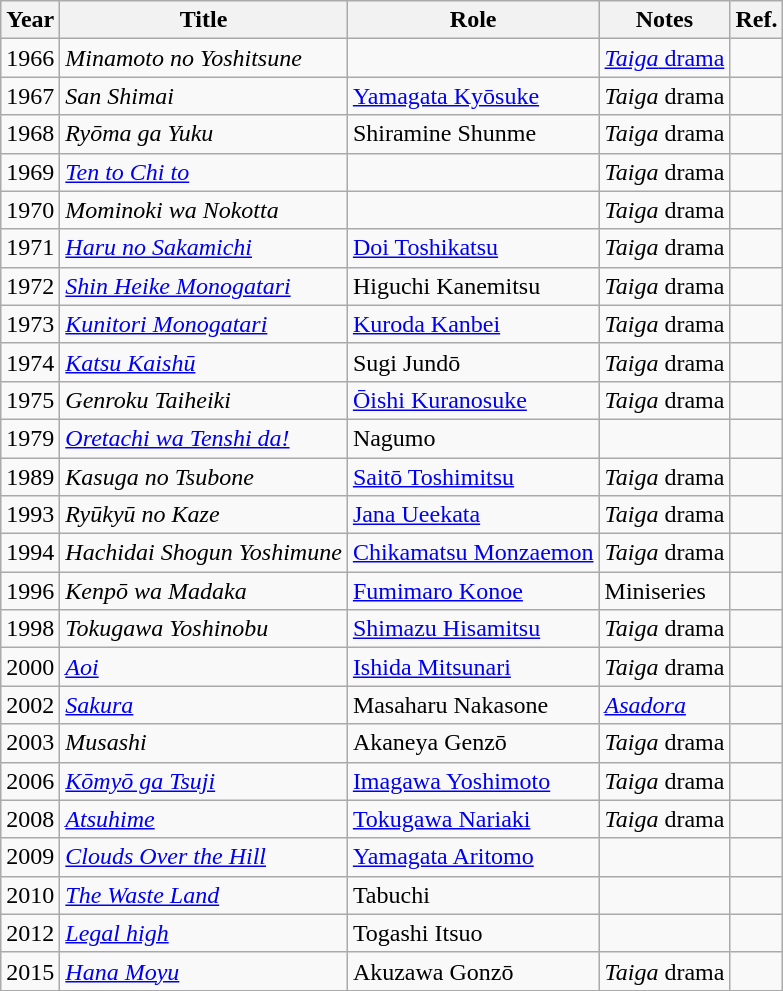<table class="wikitable sortable">
<tr>
<th>Year</th>
<th>Title</th>
<th>Role</th>
<th class="unsortable">Notes</th>
<th class="unsortable">Ref.</th>
</tr>
<tr>
<td>1966</td>
<td><em>Minamoto no Yoshitsune</em></td>
<td></td>
<td><a href='#'><em>Taiga</em> drama</a></td>
<td></td>
</tr>
<tr>
<td>1967</td>
<td><em>San Shimai</em></td>
<td><a href='#'>Yamagata Kyōsuke</a></td>
<td><em>Taiga</em> drama</td>
<td></td>
</tr>
<tr>
<td>1968</td>
<td><em>Ryōma ga Yuku</em></td>
<td>Shiramine Shunme</td>
<td><em>Taiga</em> drama</td>
<td></td>
</tr>
<tr>
<td>1969</td>
<td><em><a href='#'>Ten to Chi to</a></em></td>
<td></td>
<td><em>Taiga</em> drama</td>
<td></td>
</tr>
<tr>
<td>1970</td>
<td><em>Mominoki wa Nokotta</em></td>
<td></td>
<td><em>Taiga</em> drama</td>
<td></td>
</tr>
<tr>
<td>1971</td>
<td><em><a href='#'>Haru no Sakamichi</a></em></td>
<td><a href='#'>Doi Toshikatsu</a></td>
<td><em>Taiga</em> drama</td>
<td></td>
</tr>
<tr>
<td>1972</td>
<td><em><a href='#'>Shin Heike Monogatari</a></em></td>
<td>Higuchi Kanemitsu</td>
<td><em>Taiga</em> drama</td>
<td></td>
</tr>
<tr>
<td>1973</td>
<td><em><a href='#'>Kunitori Monogatari</a></em></td>
<td><a href='#'>Kuroda Kanbei</a></td>
<td><em>Taiga</em> drama</td>
<td></td>
</tr>
<tr>
<td>1974</td>
<td><em><a href='#'>Katsu Kaishū</a></em></td>
<td>Sugi Jundō</td>
<td><em>Taiga</em> drama</td>
<td></td>
</tr>
<tr>
<td>1975</td>
<td><em>Genroku Taiheiki</em></td>
<td><a href='#'>Ōishi Kuranosuke</a></td>
<td><em>Taiga</em> drama</td>
<td></td>
</tr>
<tr>
<td>1979</td>
<td><em><a href='#'>Oretachi wa Tenshi da!</a></em></td>
<td>Nagumo</td>
<td></td>
<td></td>
</tr>
<tr>
<td>1989</td>
<td><em>Kasuga no Tsubone</em></td>
<td><a href='#'>Saitō Toshimitsu</a></td>
<td><em>Taiga</em> drama</td>
<td></td>
</tr>
<tr>
<td>1993</td>
<td><em>Ryūkyū no Kaze</em></td>
<td><a href='#'>Jana Ueekata</a></td>
<td><em>Taiga</em> drama</td>
<td></td>
</tr>
<tr>
<td>1994</td>
<td><em>Hachidai Shogun Yoshimune</em></td>
<td><a href='#'>Chikamatsu Monzaemon</a></td>
<td><em>Taiga</em> drama</td>
<td></td>
</tr>
<tr>
<td>1996</td>
<td><em>Kenpō wa Madaka</em></td>
<td><a href='#'>Fumimaro Konoe</a></td>
<td>Miniseries</td>
<td></td>
</tr>
<tr>
<td>1998</td>
<td><em>Tokugawa Yoshinobu</em></td>
<td><a href='#'>Shimazu Hisamitsu</a></td>
<td><em>Taiga</em> drama</td>
<td></td>
</tr>
<tr>
<td>2000</td>
<td><em><a href='#'>Aoi</a></em></td>
<td><a href='#'>Ishida Mitsunari</a></td>
<td><em>Taiga</em> drama</td>
<td></td>
</tr>
<tr>
<td>2002</td>
<td><em><a href='#'>Sakura</a></em></td>
<td>Masaharu Nakasone</td>
<td><em><a href='#'>Asadora</a></em></td>
<td></td>
</tr>
<tr>
<td>2003</td>
<td><em>Musashi</em></td>
<td>Akaneya Genzō</td>
<td><em>Taiga</em> drama</td>
<td></td>
</tr>
<tr>
<td>2006</td>
<td><em><a href='#'>Kōmyō ga Tsuji</a></em></td>
<td><a href='#'>Imagawa Yoshimoto</a></td>
<td><em>Taiga</em> drama</td>
<td></td>
</tr>
<tr>
<td>2008</td>
<td><em><a href='#'>Atsuhime</a></em></td>
<td><a href='#'>Tokugawa Nariaki</a></td>
<td><em>Taiga</em> drama</td>
<td></td>
</tr>
<tr>
<td>2009</td>
<td><em><a href='#'>Clouds Over the Hill</a></em></td>
<td><a href='#'>Yamagata Aritomo</a></td>
<td></td>
<td></td>
</tr>
<tr>
<td>2010</td>
<td><em><a href='#'>The Waste Land</a></em></td>
<td>Tabuchi</td>
<td></td>
<td></td>
</tr>
<tr>
<td>2012</td>
<td><em><a href='#'>Legal high</a></em></td>
<td>Togashi Itsuo</td>
<td></td>
<td></td>
</tr>
<tr>
<td>2015</td>
<td><em><a href='#'>Hana Moyu</a></em></td>
<td>Akuzawa Gonzō</td>
<td><em>Taiga</em> drama</td>
<td></td>
</tr>
<tr>
</tr>
</table>
